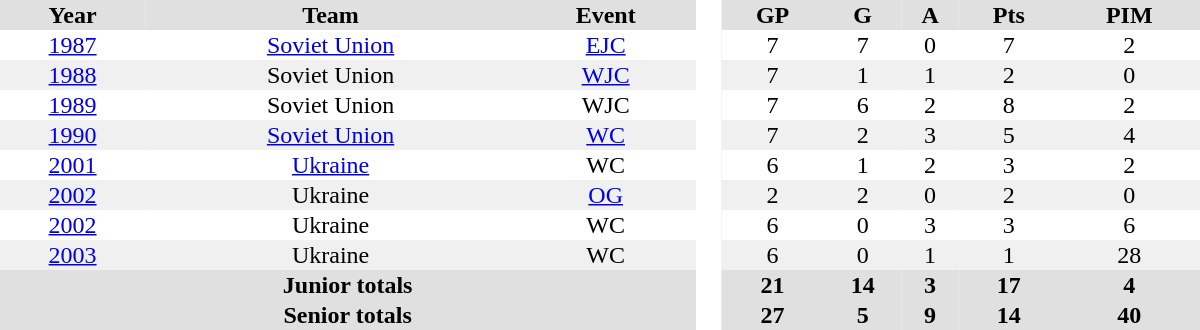<table border="0" cellpadding="1" cellspacing="0" style="text-align:center; width:50em">
<tr ALIGN="center" bgcolor="#e0e0e0">
<th>Year</th>
<th>Team</th>
<th>Event</th>
<th ALIGN="center" rowspan="99" bgcolor="#ffffff"> </th>
<th>GP</th>
<th>G</th>
<th>A</th>
<th>Pts</th>
<th>PIM</th>
</tr>
<tr>
<td><a href='#'>1987</a></td>
<td><a href='#'>Soviet Union</a></td>
<td><a href='#'>EJC</a></td>
<td>7</td>
<td>7</td>
<td>0</td>
<td>7</td>
<td>2</td>
</tr>
<tr bgcolor="#f0f0f0">
<td><a href='#'>1988</a></td>
<td>Soviet Union</td>
<td><a href='#'>WJC</a></td>
<td>7</td>
<td>1</td>
<td>1</td>
<td>2</td>
<td>0</td>
</tr>
<tr>
<td><a href='#'>1989</a></td>
<td>Soviet Union</td>
<td>WJC</td>
<td>7</td>
<td>6</td>
<td>2</td>
<td>8</td>
<td>2</td>
</tr>
<tr bgcolor="#f0f0f0">
<td><a href='#'>1990</a></td>
<td><a href='#'>Soviet Union</a></td>
<td><a href='#'>WC</a></td>
<td>7</td>
<td>2</td>
<td>3</td>
<td>5</td>
<td>4</td>
</tr>
<tr>
<td><a href='#'>2001</a></td>
<td><a href='#'>Ukraine</a></td>
<td>WC</td>
<td>6</td>
<td>1</td>
<td>2</td>
<td>3</td>
<td>2</td>
</tr>
<tr bgcolor="#f0f0f0">
<td><a href='#'>2002</a></td>
<td>Ukraine</td>
<td><a href='#'>OG</a></td>
<td>2</td>
<td>2</td>
<td>0</td>
<td>2</td>
<td>0</td>
</tr>
<tr>
<td><a href='#'>2002</a></td>
<td>Ukraine</td>
<td>WC</td>
<td>6</td>
<td>0</td>
<td>3</td>
<td>3</td>
<td>6</td>
</tr>
<tr bgcolor="#f0f0f0">
<td><a href='#'>2003</a></td>
<td>Ukraine</td>
<td>WC</td>
<td>6</td>
<td>0</td>
<td>1</td>
<td>1</td>
<td>28</td>
</tr>
<tr bgcolor="#e0e0e0">
<th colspan=3>Junior totals</th>
<th>21</th>
<th>14</th>
<th>3</th>
<th>17</th>
<th>4</th>
</tr>
<tr bgcolor="#e0e0e0">
<th colspan=3>Senior totals</th>
<th>27</th>
<th>5</th>
<th>9</th>
<th>14</th>
<th>40</th>
</tr>
</table>
